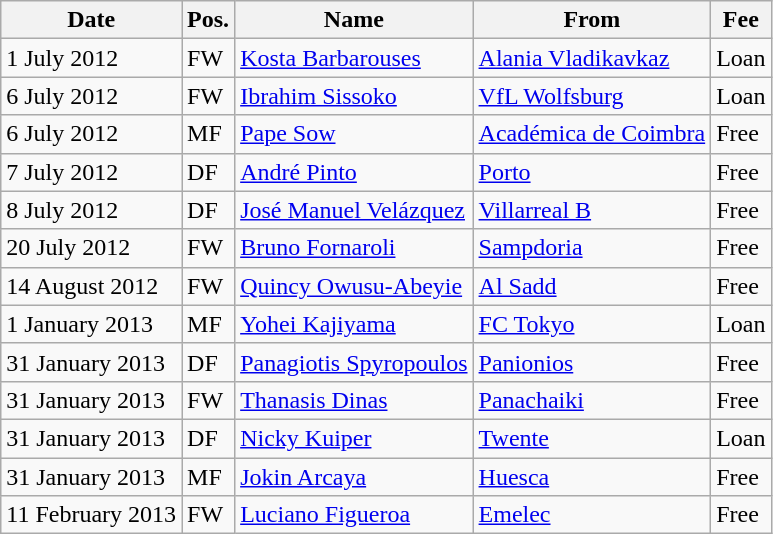<table class="wikitable">
<tr>
<th>Date</th>
<th>Pos.</th>
<th>Name</th>
<th>From</th>
<th>Fee</th>
</tr>
<tr>
<td>1 July 2012</td>
<td>FW</td>
<td> <a href='#'>Kosta Barbarouses</a></td>
<td> <a href='#'>Alania Vladikavkaz</a></td>
<td>Loan</td>
</tr>
<tr>
<td>6 July 2012</td>
<td>FW</td>
<td> <a href='#'>Ibrahim Sissoko</a></td>
<td> <a href='#'>VfL Wolfsburg</a></td>
<td>Loan</td>
</tr>
<tr>
<td>6 July 2012</td>
<td>MF</td>
<td> <a href='#'>Pape Sow</a></td>
<td> <a href='#'>Académica de Coimbra</a></td>
<td>Free</td>
</tr>
<tr>
<td>7 July 2012</td>
<td>DF</td>
<td> <a href='#'>André Pinto</a></td>
<td> <a href='#'>Porto</a></td>
<td>Free</td>
</tr>
<tr>
<td>8 July 2012</td>
<td>DF</td>
<td> <a href='#'>José Manuel Velázquez</a></td>
<td> <a href='#'>Villarreal B</a></td>
<td>Free</td>
</tr>
<tr>
<td>20 July 2012</td>
<td>FW</td>
<td> <a href='#'>Bruno Fornaroli</a></td>
<td> <a href='#'>Sampdoria</a></td>
<td>Free</td>
</tr>
<tr>
<td>14 August 2012</td>
<td>FW</td>
<td> <a href='#'>Quincy Owusu-Abeyie</a></td>
<td> <a href='#'>Al Sadd</a></td>
<td>Free</td>
</tr>
<tr>
<td>1 January 2013</td>
<td>MF</td>
<td> <a href='#'>Yohei Kajiyama</a></td>
<td> <a href='#'>FC Tokyo</a></td>
<td>Loan</td>
</tr>
<tr>
<td>31 January 2013</td>
<td>DF</td>
<td> <a href='#'>Panagiotis Spyropoulos</a></td>
<td> <a href='#'>Panionios</a></td>
<td>Free</td>
</tr>
<tr>
<td>31 January 2013</td>
<td>FW</td>
<td> <a href='#'>Thanasis Dinas</a></td>
<td> <a href='#'>Panachaiki</a></td>
<td>Free</td>
</tr>
<tr>
<td>31 January 2013</td>
<td>DF</td>
<td> <a href='#'>Nicky Kuiper</a></td>
<td> <a href='#'>Twente</a></td>
<td>Loan</td>
</tr>
<tr>
<td>31 January 2013</td>
<td>MF</td>
<td> <a href='#'>Jokin Arcaya</a></td>
<td> <a href='#'>Huesca</a></td>
<td>Free</td>
</tr>
<tr>
<td>11 February 2013</td>
<td>FW</td>
<td> <a href='#'>Luciano Figueroa</a></td>
<td> <a href='#'>Emelec</a></td>
<td>Free</td>
</tr>
</table>
